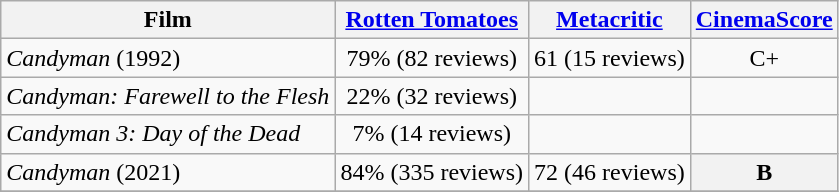<table class="wikitable">
<tr>
<th>Film</th>
<th><a href='#'>Rotten Tomatoes</a></th>
<th><a href='#'>Metacritic</a></th>
<th><a href='#'>CinemaScore</a></th>
</tr>
<tr>
<td><em>Candyman</em> (1992)</td>
<td style=" text-align:center;">79% (82 reviews)</td>
<td style=" text-align:center;">61 (15 reviews)</td>
<td style=" text-align:center;">C+</td>
</tr>
<tr>
<td><em>Candyman: Farewell to the Flesh</em></td>
<td style=" text-align:center;">22% (32 reviews)</td>
<td></td>
<td></td>
</tr>
<tr>
<td><em>Candyman 3: Day of the Dead</em></td>
<td style=" text-align:center;">7% (14 reviews)</td>
<td></td>
<td></td>
</tr>
<tr>
<td><em>Candyman</em> (2021)</td>
<td style=" text-align:center;">84% (335 reviews)</td>
<td style=" text-align:center;">72 (46 reviews)</td>
<th>B</th>
</tr>
<tr>
</tr>
</table>
